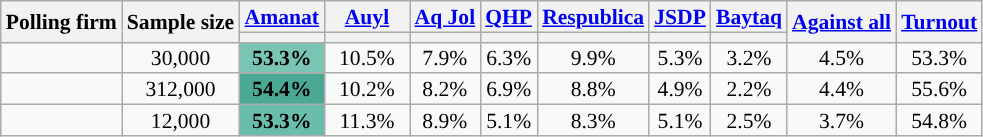<table class="wikitable" style="text-align: center; font-size:90%; line-height:14px;">
<tr>
<th rowspan="2">Polling firm</th>
<th rowspan="2">Sample size</th>
<th style="width:50px;"><a href='#'>Amanat</a></th>
<th style="width:50px;"><a href='#'>Auyl</a></th>
<th><a href='#'>Aq Jol</a></th>
<th><a href='#'>QHP</a></th>
<th><a href='#'>Respublica</a></th>
<th><a href='#'>JSDP</a></th>
<th><a href='#'>Baytaq</a></th>
<th rowspan="2"><a href='#'>Against all</a></th>
<th rowspan="2" style="width:50px;"><a href='#'>Turnout</a></th>
</tr>
<tr>
<th style="background:"></th>
<th style="background:"></th>
<th style="background:"></th>
<th style="background:"></th>
<th style="background:"></th>
<th style="background:"></th>
<th style="background:"></th>
</tr>
<tr>
<td></td>
<td>30,000</td>
<td style="background:#7AC4B4;"><strong>53.3%</strong></td>
<td>10.5%</td>
<td>7.9%</td>
<td>6.3%</td>
<td>9.9%</td>
<td>5.3%</td>
<td>3.2%</td>
<td>4.5%</td>
<td>53.3%</td>
</tr>
<tr>
<td></td>
<td>312,000</td>
<td style="background:#4AA893;"><strong>54.4%</strong></td>
<td>10.2%</td>
<td>8.2%</td>
<td>6.9%</td>
<td>8.8%</td>
<td>4.9%</td>
<td>2.2%</td>
<td>4.4%</td>
<td>55.6%</td>
</tr>
<tr>
<td></td>
<td>12,000</td>
<td style="background:#69BDAA;"><strong>53.3%</strong></td>
<td>11.3%</td>
<td>8.9%</td>
<td>5.1%</td>
<td>8.3%</td>
<td>5.1%</td>
<td>2.5%</td>
<td>3.7%</td>
<td>54.8%</td>
</tr>
</table>
